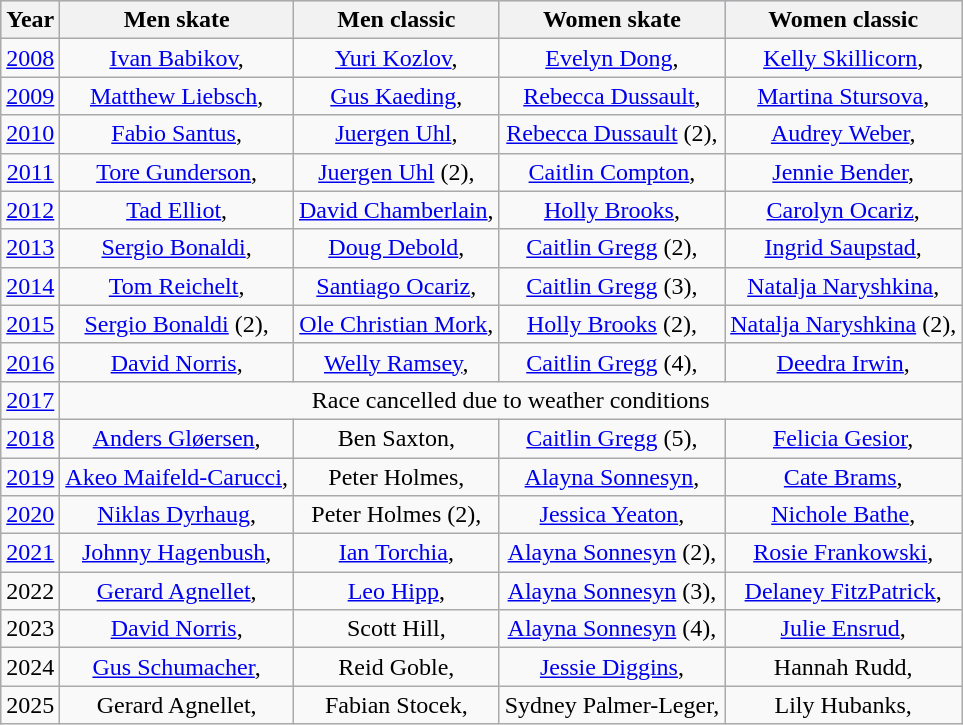<table class="wikitable sortable" style="text-align:center;">
<tr style="background-color:#CEDAF2;">
<th>Year</th>
<th>Men skate</th>
<th>Men classic</th>
<th>Women skate</th>
<th>Women classic</th>
</tr>
<tr>
<td><a href='#'>2008</a></td>
<td><a href='#'>Ivan Babikov</a>, </td>
<td><a href='#'>Yuri Kozlov</a>, </td>
<td><a href='#'>Evelyn Dong</a>, </td>
<td><a href='#'>Kelly Skillicorn</a>, </td>
</tr>
<tr>
<td><a href='#'>2009</a></td>
<td><a href='#'>Matthew Liebsch</a>, </td>
<td><a href='#'>Gus Kaeding</a>, </td>
<td><a href='#'>Rebecca Dussault</a>, </td>
<td><a href='#'>Martina Stursova</a>, </td>
</tr>
<tr>
<td><a href='#'>2010</a></td>
<td><a href='#'>Fabio Santus</a>, </td>
<td><a href='#'>Juergen Uhl</a>, </td>
<td><a href='#'>Rebecca Dussault</a> (2), </td>
<td><a href='#'>Audrey Weber</a>, </td>
</tr>
<tr>
<td><a href='#'>2011</a></td>
<td><a href='#'>Tore Gunderson</a>, </td>
<td><a href='#'>Juergen Uhl</a> (2), </td>
<td><a href='#'>Caitlin Compton</a>, </td>
<td><a href='#'>Jennie Bender</a>, </td>
</tr>
<tr>
<td><a href='#'>2012</a></td>
<td><a href='#'>Tad Elliot</a>, </td>
<td><a href='#'>David Chamberlain</a>, </td>
<td><a href='#'>Holly Brooks</a>, </td>
<td><a href='#'>Carolyn Ocariz</a>, </td>
</tr>
<tr>
<td><a href='#'>2013</a></td>
<td><a href='#'>Sergio Bonaldi</a>, </td>
<td><a href='#'>Doug Debold</a>, </td>
<td><a href='#'>Caitlin Gregg</a> (2), </td>
<td><a href='#'>Ingrid Saupstad</a>, </td>
</tr>
<tr>
<td><a href='#'>2014</a></td>
<td><a href='#'>Tom Reichelt</a>, </td>
<td><a href='#'>Santiago Ocariz</a>, </td>
<td><a href='#'>Caitlin Gregg</a> (3), </td>
<td><a href='#'>Natalja Naryshkina</a>, </td>
</tr>
<tr>
<td><a href='#'>2015</a></td>
<td><a href='#'>Sergio Bonaldi</a> (2), </td>
<td><a href='#'>Ole Christian Mork</a>, </td>
<td><a href='#'>Holly Brooks</a> (2), </td>
<td><a href='#'>Natalja Naryshkina</a> (2), </td>
</tr>
<tr>
<td><a href='#'>2016</a></td>
<td><a href='#'>David Norris</a>, </td>
<td><a href='#'>Welly Ramsey</a>, </td>
<td><a href='#'>Caitlin Gregg</a> (4), </td>
<td><a href='#'>Deedra Irwin</a>, </td>
</tr>
<tr>
<td><a href='#'>2017</a></td>
<td colspan="4">Race cancelled due to weather conditions</td>
</tr>
<tr>
<td><a href='#'>2018</a></td>
<td><a href='#'>Anders Gløersen</a>, </td>
<td>Ben Saxton, </td>
<td><a href='#'>Caitlin Gregg</a> (5), </td>
<td><a href='#'>Felicia Gesior</a>, </td>
</tr>
<tr>
<td><a href='#'>2019</a></td>
<td><a href='#'>Akeo Maifeld-Carucci</a>, </td>
<td>Peter Holmes, </td>
<td><a href='#'>Alayna Sonnesyn</a>, </td>
<td><a href='#'>Cate Brams</a>, </td>
</tr>
<tr>
<td><a href='#'>2020</a></td>
<td><a href='#'>Niklas Dyrhaug</a>, </td>
<td>Peter Holmes (2), </td>
<td><a href='#'>Jessica Yeaton</a>, </td>
<td><a href='#'>Nichole Bathe</a>, </td>
</tr>
<tr>
<td><a href='#'>2021</a></td>
<td><a href='#'>Johnny Hagenbush</a>, </td>
<td><a href='#'>Ian Torchia</a>, </td>
<td><a href='#'>Alayna Sonnesyn</a> (2), </td>
<td><a href='#'>Rosie Frankowski</a>, </td>
</tr>
<tr>
<td>2022</td>
<td><a href='#'>Gerard Agnellet</a>,  </td>
<td><a href='#'>Leo Hipp</a>,  </td>
<td><a href='#'>Alayna Sonnesyn</a> (3), </td>
<td><a href='#'>Delaney FitzPatrick</a>,  </td>
</tr>
<tr>
<td>2023</td>
<td><a href='#'>David Norris</a>, </td>
<td>Scott Hill, </td>
<td><a href='#'>Alayna Sonnesyn</a> (4), </td>
<td><a href='#'>Julie Ensrud</a>, </td>
</tr>
<tr>
<td>2024</td>
<td><a href='#'>Gus Schumacher</a>, </td>
<td>Reid Goble, </td>
<td><a href='#'>Jessie Diggins</a>, </td>
<td>Hannah Rudd, </td>
</tr>
<tr>
<td>2025</td>
<td>Gerard Agnellet, </td>
<td>Fabian Stocek, </td>
<td>Sydney Palmer-Leger, </td>
<td>Lily Hubanks, </td>
</tr>
</table>
